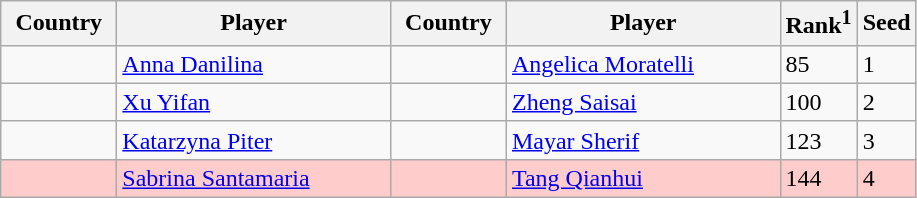<table class="sortable wikitable">
<tr>
<th width="70">Country</th>
<th width="175">Player</th>
<th width="70">Country</th>
<th width="175">Player</th>
<th>Rank<sup>1</sup></th>
<th>Seed</th>
</tr>
<tr>
<td></td>
<td><a href='#'>Anna Danilina</a></td>
<td></td>
<td><a href='#'>Angelica Moratelli</a></td>
<td>85</td>
<td>1</td>
</tr>
<tr>
<td></td>
<td><a href='#'>Xu Yifan</a></td>
<td></td>
<td><a href='#'>Zheng Saisai</a></td>
<td>100</td>
<td>2</td>
</tr>
<tr>
<td></td>
<td><a href='#'>Katarzyna Piter</a></td>
<td></td>
<td><a href='#'>Mayar Sherif</a></td>
<td>123</td>
<td>3</td>
</tr>
<tr style="background:#fcc;">
<td></td>
<td><a href='#'>Sabrina Santamaria</a></td>
<td></td>
<td><a href='#'>Tang Qianhui</a></td>
<td>144</td>
<td>4</td>
</tr>
</table>
